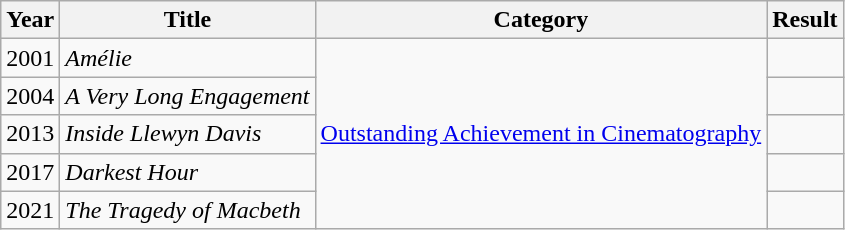<table class="wikitable">
<tr>
<th>Year</th>
<th>Title</th>
<th>Category</th>
<th>Result</th>
</tr>
<tr>
<td>2001</td>
<td><em>Amélie</em></td>
<td rowspan=5><a href='#'>Outstanding Achievement in Cinematography</a></td>
<td></td>
</tr>
<tr>
<td>2004</td>
<td><em>A Very Long Engagement</em></td>
<td></td>
</tr>
<tr>
<td>2013</td>
<td><em>Inside Llewyn Davis</em></td>
<td></td>
</tr>
<tr>
<td>2017</td>
<td><em>Darkest Hour</em></td>
<td></td>
</tr>
<tr>
<td>2021</td>
<td><em>The Tragedy of Macbeth</em></td>
<td></td>
</tr>
</table>
